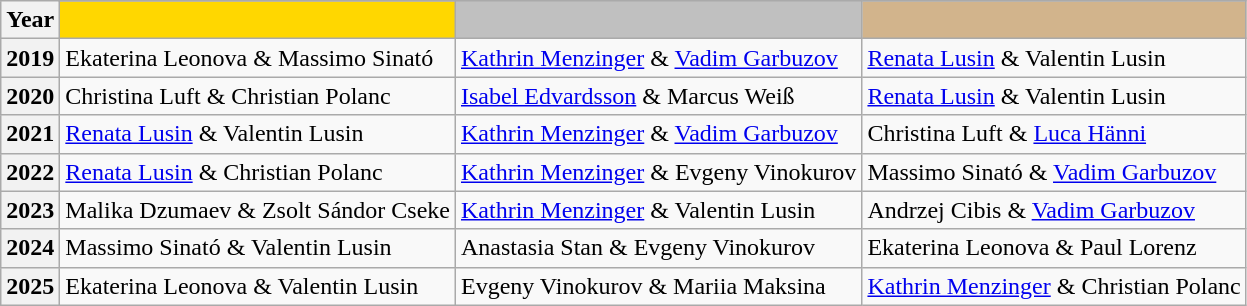<table class="wikitable" style="white-space:nowrap">
<tr>
<th rowspan="2">Year</th>
</tr>
<tr>
<td style="background:gold;"></td>
<td style="background:silver;"></td>
<td style="background:tan;"></td>
</tr>
<tr>
<th>2019</th>
<td>Ekaterina Leonova & Massimo Sinató</td>
<td><a href='#'>Kathrin Menzinger</a> & <a href='#'>Vadim Garbuzov</a></td>
<td><a href='#'>Renata Lusin</a> & Valentin Lusin</td>
</tr>
<tr>
<th>2020</th>
<td>Christina Luft & Christian Polanc</td>
<td><a href='#'>Isabel Edvardsson</a> & Marcus Weiß</td>
<td><a href='#'>Renata Lusin</a> & Valentin Lusin</td>
</tr>
<tr>
<th>2021</th>
<td><a href='#'>Renata Lusin</a> & Valentin Lusin</td>
<td><a href='#'>Kathrin Menzinger</a> & <a href='#'>Vadim Garbuzov</a></td>
<td>Christina Luft & <a href='#'>Luca Hänni</a></td>
</tr>
<tr>
<th>2022</th>
<td><a href='#'>Renata Lusin</a> & Christian Polanc</td>
<td><a href='#'>Kathrin Menzinger</a> & Evgeny Vinokurov</td>
<td>Massimo Sinató & <a href='#'>Vadim Garbuzov</a></td>
</tr>
<tr>
<th>2023</th>
<td>Malika Dzumaev & Zsolt Sándor Cseke</td>
<td><a href='#'>Kathrin Menzinger</a> & Valentin Lusin</td>
<td>Andrzej Cibis & <a href='#'>Vadim Garbuzov</a></td>
</tr>
<tr>
<th>2024</th>
<td>Massimo Sinató & Valentin Lusin</td>
<td>Anastasia Stan & Evgeny Vinokurov</td>
<td>Ekaterina Leonova & Paul Lorenz</td>
</tr>
<tr>
<th>2025</th>
<td>Ekaterina Leonova & Valentin Lusin</td>
<td>Evgeny Vinokurov & Mariia Maksina</td>
<td><a href='#'>Kathrin Menzinger</a> & Christian Polanc</td>
</tr>
</table>
